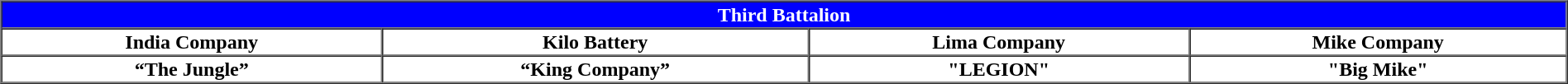<table border="1" cellpadding="1" cellspacing="0" align="center" width="100%">
<tr>
<th colspan="10" style="background:blue; color:white"><strong>Third Battalion</strong></th>
</tr>
<tr>
<th>India Company</th>
<th>Kilo Battery</th>
<th>Lima Company</th>
<th>Mike Company</th>
</tr>
<tr>
<th>“The Jungle”</th>
<th>“King Company”</th>
<th>"LEGION"</th>
<th>"Big Mike"</th>
</tr>
</table>
